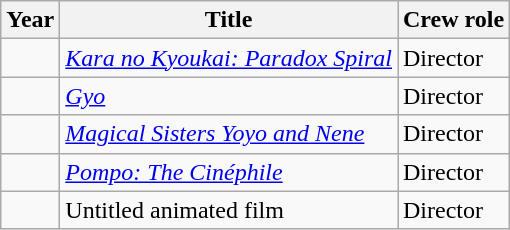<table class="wikitable sortable">
<tr>
<th>Year</th>
<th>Title</th>
<th>Crew role</th>
</tr>
<tr>
<td></td>
<td><em><a href='#'>Kara no Kyoukai: Paradox Spiral</a></em></td>
<td>Director</td>
</tr>
<tr>
<td></td>
<td><em><a href='#'>Gyo</a></em></td>
<td>Director</td>
</tr>
<tr>
<td></td>
<td><em><a href='#'>Magical Sisters Yoyo and Nene</a></em></td>
<td>Director</td>
</tr>
<tr>
<td></td>
<td><em><a href='#'>Pompo: The Cinéphile</a></em></td>
<td>Director</td>
</tr>
<tr>
<td></td>
<td>Untitled animated film</td>
<td>Director</td>
</tr>
</table>
